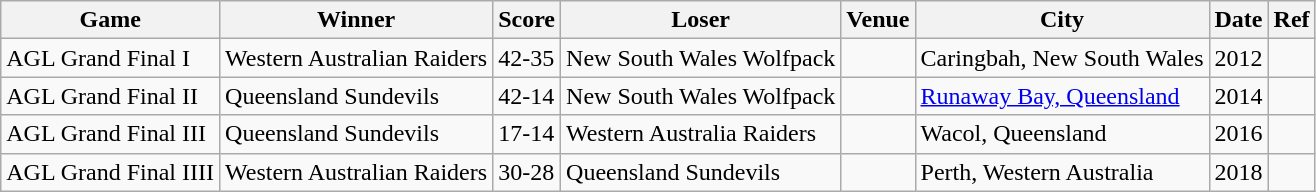<table class="wikitable">
<tr>
<th>Game</th>
<th>Winner</th>
<th>Score</th>
<th>Loser</th>
<th>Venue</th>
<th>City</th>
<th>Date</th>
<th>Ref</th>
</tr>
<tr>
<td>AGL Grand Final I</td>
<td>Western Australian Raiders</td>
<td>42-35</td>
<td>New South Wales Wolfpack</td>
<td></td>
<td>Caringbah, New South Wales</td>
<td>2012</td>
<td></td>
</tr>
<tr>
<td>AGL Grand Final II</td>
<td>Queensland Sundevils</td>
<td>42-14</td>
<td>New South Wales Wolfpack</td>
<td></td>
<td><a href='#'>Runaway Bay, Queensland</a></td>
<td>2014</td>
<td></td>
</tr>
<tr>
<td>AGL Grand Final III</td>
<td>Queensland Sundevils</td>
<td>17-14</td>
<td>Western Australia Raiders</td>
<td></td>
<td>Wacol, Queensland</td>
<td>2016</td>
<td></td>
</tr>
<tr>
<td>AGL Grand Final IIII</td>
<td>Western Australian Raiders</td>
<td>30-28</td>
<td>Queensland Sundevils</td>
<td></td>
<td>Perth, Western Australia</td>
<td>2018</td>
<td></td>
</tr>
</table>
